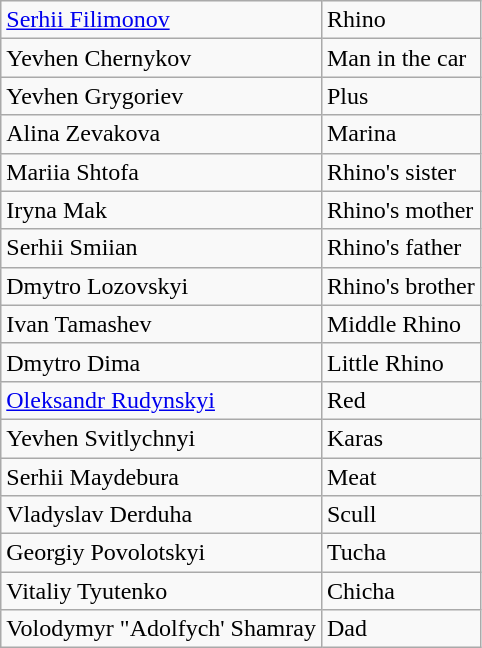<table class="wikitable">
<tr>
<td><a href='#'>Serhii Filimonov</a></td>
<td>Rhino</td>
</tr>
<tr>
<td>Yevhen Chernykov</td>
<td>Man in the car</td>
</tr>
<tr>
<td>Yevhen Grygoriev</td>
<td>Plus</td>
</tr>
<tr>
<td>Alina Zevakova</td>
<td>Marina</td>
</tr>
<tr>
<td>Mariia Shtofa</td>
<td>Rhino's sister</td>
</tr>
<tr>
<td>Iryna Mak</td>
<td>Rhino's mother</td>
</tr>
<tr>
<td>Serhii Smiian</td>
<td>Rhino's father</td>
</tr>
<tr>
<td>Dmytro Lozovskyi</td>
<td>Rhino's brother</td>
</tr>
<tr>
<td>Ivan Tamashev</td>
<td>Middle Rhino</td>
</tr>
<tr>
<td>Dmytro Dima</td>
<td>Little Rhino</td>
</tr>
<tr>
<td><a href='#'>Oleksandr Rudynskyi</a></td>
<td>Red</td>
</tr>
<tr>
<td>Yevhen Svitlychnyi</td>
<td>Karas</td>
</tr>
<tr>
<td>Serhii Maydebura</td>
<td>Meat</td>
</tr>
<tr>
<td>Vladyslav Derduha</td>
<td>Scull</td>
</tr>
<tr>
<td>Georgiy Povolotskyi</td>
<td>Tucha</td>
</tr>
<tr>
<td>Vitaliy Tyutenko</td>
<td>Chicha</td>
</tr>
<tr>
<td>Volodymyr "Adolfych' Shamray</td>
<td>Dad</td>
</tr>
</table>
